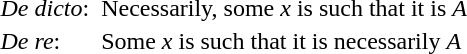<table border="0">
<tr>
<td><em>De dicto</em>:</td>
<td></td>
<td>Necessarily, some <em>x</em> is such that it is <em>A</em></td>
</tr>
<tr>
<td><em>De re</em>:</td>
<td></td>
<td>Some <em>x</em> is such that it is necessarily <em>A</em></td>
</tr>
</table>
